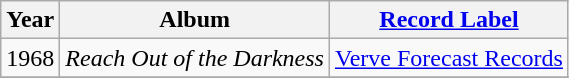<table class="wikitable" style=text-align:center;>
<tr>
<th>Year</th>
<th>Album</th>
<th><a href='#'>Record Label</a></th>
</tr>
<tr>
<td rowspan="1">1968</td>
<td align=left><em>Reach Out of the Darkness</em></td>
<td rowspan="1"><a href='#'>Verve Forecast Records</a></td>
</tr>
<tr>
</tr>
</table>
